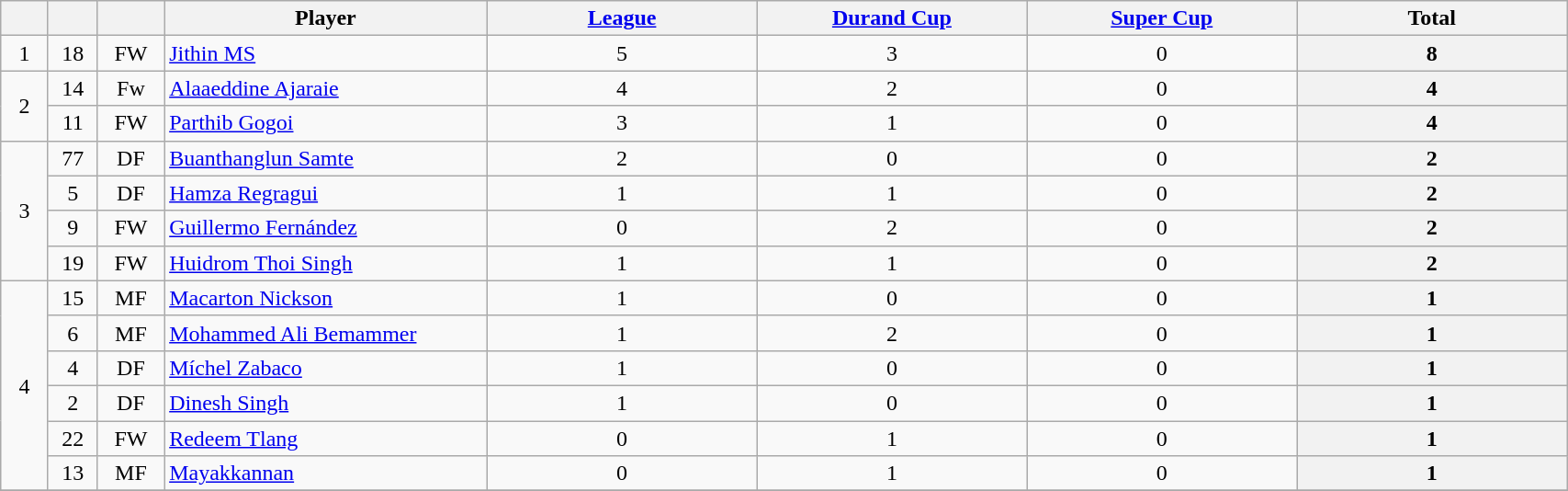<table class="wikitable sortable" style=text-align:center;width:90%>
<tr>
<th width=15></th>
<th width=15></th>
<th width=15></th>
<th width=145>Player</th>
<th width=120><a href='#'>League</a></th>
<th width=120><a href='#'>Durand Cup</a></th>
<th width=120><a href='#'>Super Cup</a></th>
<th width=120>Total</th>
</tr>
<tr>
<td>1</td>
<td>18</td>
<td>FW</td>
<td align="left"> <a href='#'>Jithin MS</a></td>
<td>5</td>
<td>3</td>
<td>0</td>
<th>8</th>
</tr>
<tr>
<td rowspan="2">2</td>
<td>14</td>
<td>Fw</td>
<td align="left"> <a href='#'>Alaaeddine Ajaraie</a></td>
<td>4</td>
<td>2</td>
<td>0</td>
<th>4</th>
</tr>
<tr>
<td>11</td>
<td>FW</td>
<td align="left"> <a href='#'>Parthib Gogoi</a></td>
<td>3</td>
<td>1</td>
<td>0</td>
<th>4</th>
</tr>
<tr>
<td rowspan="4">3</td>
<td>77</td>
<td>DF</td>
<td align="left"> <a href='#'>Buanthanglun Samte</a></td>
<td>2</td>
<td>0</td>
<td>0</td>
<th>2</th>
</tr>
<tr>
<td>5</td>
<td>DF</td>
<td align="left"> <a href='#'>Hamza Regragui</a></td>
<td>1</td>
<td>1</td>
<td>0</td>
<th>2</th>
</tr>
<tr>
<td>9</td>
<td>FW</td>
<td align="left"> <a href='#'>Guillermo Fernández</a></td>
<td>0</td>
<td>2</td>
<td>0</td>
<th>2</th>
</tr>
<tr>
<td>19</td>
<td>FW</td>
<td align="left"> <a href='#'>Huidrom Thoi Singh</a></td>
<td>1</td>
<td>1</td>
<td>0</td>
<th>2</th>
</tr>
<tr>
<td rowspan="6">4</td>
<td>15</td>
<td>MF</td>
<td align="left"> <a href='#'>Macarton Nickson</a></td>
<td>1</td>
<td>0</td>
<td>0</td>
<th>1</th>
</tr>
<tr>
<td>6</td>
<td>MF</td>
<td align="left"> <a href='#'>Mohammed Ali Bemammer</a></td>
<td>1</td>
<td>2</td>
<td>0</td>
<th>1</th>
</tr>
<tr>
<td>4</td>
<td>DF</td>
<td align="left"> <a href='#'>Míchel Zabaco</a></td>
<td>1</td>
<td>0</td>
<td>0</td>
<th>1</th>
</tr>
<tr>
<td>2</td>
<td>DF</td>
<td align="left"> <a href='#'>Dinesh Singh</a></td>
<td>1</td>
<td>0</td>
<td>0</td>
<th>1</th>
</tr>
<tr>
<td>22</td>
<td>FW</td>
<td align="left"> <a href='#'>Redeem Tlang</a></td>
<td>0</td>
<td>1</td>
<td>0</td>
<th>1</th>
</tr>
<tr>
<td>13</td>
<td>MF</td>
<td align="left"> <a href='#'>Mayakkannan</a></td>
<td>0</td>
<td>1</td>
<td>0</td>
<th>1</th>
</tr>
<tr>
</tr>
</table>
